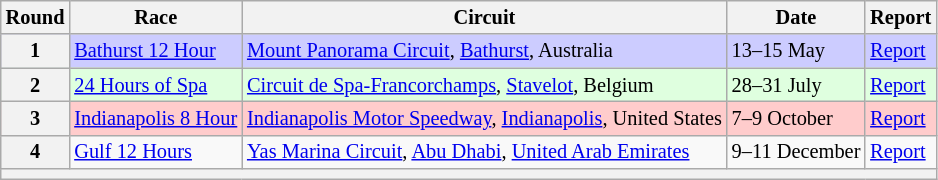<table class="wikitable" style=font-size:85%;>
<tr>
<th>Round</th>
<th>Race</th>
<th>Circuit</th>
<th>Date</th>
<th>Report</th>
</tr>
<tr bgcolor=#CCCCFF>
<th>1</th>
<td> <a href='#'>Bathurst 12 Hour</a></td>
<td><a href='#'>Mount Panorama Circuit</a>, <a href='#'>Bathurst</a>, Australia</td>
<td>13–15 May</td>
<td><a href='#'>Report</a></td>
</tr>
<tr bgcolor=#DFFFDF>
<th>2</th>
<td> <a href='#'>24 Hours of Spa</a></td>
<td><a href='#'>Circuit de Spa-Francorchamps</a>, <a href='#'>Stavelot</a>, Belgium</td>
<td>28–31 July</td>
<td><a href='#'>Report</a></td>
</tr>
<tr bgcolor=#FFCCCC>
<th>3</th>
<td> <a href='#'>Indianapolis 8 Hour</a></td>
<td><a href='#'>Indianapolis Motor Speedway</a>, <a href='#'>Indianapolis</a>, United States</td>
<td>7–9 October</td>
<td><a href='#'>Report</a></td>
</tr>
<tr>
<th>4</th>
<td> <a href='#'>Gulf 12 Hours</a></td>
<td><a href='#'>Yas Marina Circuit</a>, <a href='#'>Abu Dhabi</a>, <a href='#'>United Arab Emirates</a></td>
<td>9–11 December</td>
<td><a href='#'>Report</a></td>
</tr>
<tr>
<th colspan=5></th>
</tr>
</table>
